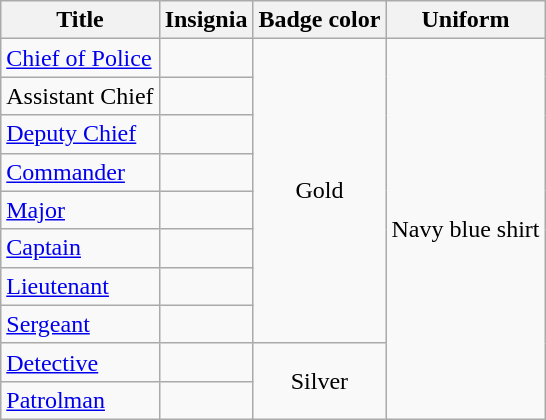<table class="wikitable">
<tr>
<th>Title</th>
<th>Insignia</th>
<th>Badge color</th>
<th>Uniform</th>
</tr>
<tr>
<td><a href='#'>Chief of Police</a></td>
<td></td>
<td rowspan="8" style="text-align:center;">Gold</td>
<td rowspan="10" style="text-align:center;">Navy blue shirt</td>
</tr>
<tr>
<td>Assistant Chief</td>
<td></td>
</tr>
<tr>
<td><a href='#'>Deputy Chief</a></td>
<td></td>
</tr>
<tr>
<td><a href='#'>Commander</a></td>
<td></td>
</tr>
<tr>
<td><a href='#'>Major</a></td>
<td></td>
</tr>
<tr>
<td><a href='#'>Captain</a></td>
<td></td>
</tr>
<tr>
<td><a href='#'>Lieutenant</a></td>
<td></td>
</tr>
<tr>
<td><a href='#'>Sergeant</a></td>
<td></td>
</tr>
<tr>
<td><a href='#'>Detective</a></td>
<td></td>
<td rowspan="2" style="text-align:center;">Silver</td>
</tr>
<tr>
<td><a href='#'>Patrolman</a></td>
<td></td>
</tr>
</table>
